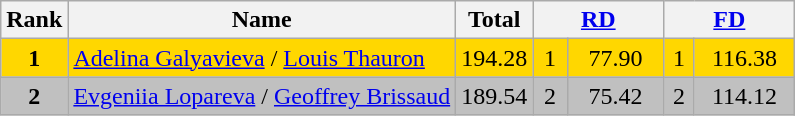<table class="wikitable sortable">
<tr>
<th>Rank</th>
<th>Name</th>
<th>Total</th>
<th colspan="2" width="80px"><a href='#'>RD</a></th>
<th colspan="2" width="80px"><a href='#'>FD</a></th>
</tr>
<tr bgcolor="gold">
<td align="center"><strong>1</strong></td>
<td><a href='#'>Adelina Galyavieva</a> / <a href='#'>Louis Thauron</a></td>
<td align="center">194.28</td>
<td align="center">1</td>
<td align="center">77.90</td>
<td align="center">1</td>
<td align="center">116.38</td>
</tr>
<tr bgcolor="silver">
<td align="center"><strong>2</strong></td>
<td><a href='#'>Evgeniia Lopareva</a> / <a href='#'>Geoffrey Brissaud</a></td>
<td align="center">189.54</td>
<td align="center">2</td>
<td align="center">75.42</td>
<td align="center">2</td>
<td align="center">114.12</td>
</tr>
</table>
